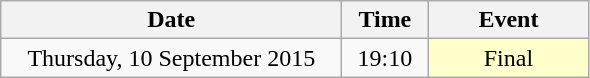<table class = "wikitable" style="text-align:center;">
<tr>
<th width=220>Date</th>
<th width=50>Time</th>
<th width=100>Event</th>
</tr>
<tr>
<td>Thursday, 10 September 2015</td>
<td>19:10</td>
<td bgcolor=ffffcc>Final</td>
</tr>
</table>
